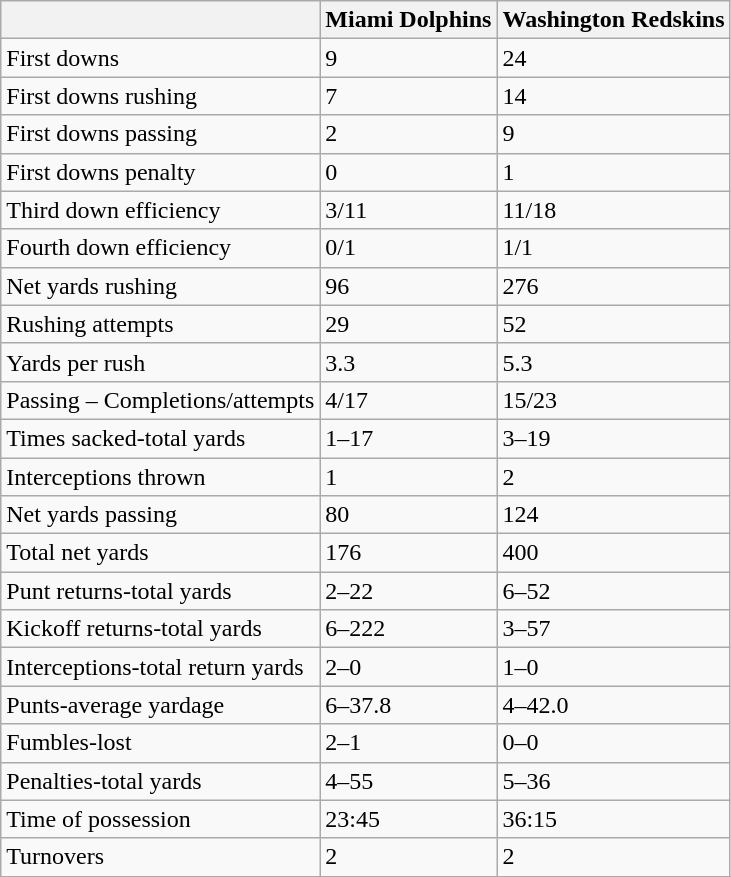<table class="wikitable">
<tr>
<th></th>
<th><strong>Miami Dolphins</strong></th>
<th><strong>Washington Redskins</strong></th>
</tr>
<tr>
<td>First downs</td>
<td>9</td>
<td>24</td>
</tr>
<tr>
<td>First downs rushing</td>
<td>7</td>
<td>14</td>
</tr>
<tr>
<td>First downs passing</td>
<td>2</td>
<td>9</td>
</tr>
<tr>
<td>First downs penalty</td>
<td>0</td>
<td>1</td>
</tr>
<tr>
<td>Third down efficiency</td>
<td>3/11</td>
<td>11/18</td>
</tr>
<tr>
<td>Fourth down efficiency</td>
<td>0/1</td>
<td>1/1</td>
</tr>
<tr>
<td>Net yards rushing</td>
<td>96</td>
<td>276</td>
</tr>
<tr>
<td>Rushing attempts</td>
<td>29</td>
<td>52</td>
</tr>
<tr>
<td>Yards per rush</td>
<td>3.3</td>
<td>5.3</td>
</tr>
<tr>
<td>Passing – Completions/attempts</td>
<td>4/17</td>
<td>15/23</td>
</tr>
<tr>
<td>Times sacked-total yards</td>
<td>1–17</td>
<td>3–19</td>
</tr>
<tr>
<td>Interceptions thrown</td>
<td>1</td>
<td>2</td>
</tr>
<tr>
<td>Net yards passing</td>
<td>80</td>
<td>124</td>
</tr>
<tr>
<td>Total net yards</td>
<td>176</td>
<td>400</td>
</tr>
<tr>
<td>Punt returns-total yards</td>
<td>2–22</td>
<td>6–52</td>
</tr>
<tr>
<td>Kickoff returns-total yards</td>
<td>6–222</td>
<td>3–57</td>
</tr>
<tr>
<td>Interceptions-total return yards</td>
<td>2–0</td>
<td>1–0</td>
</tr>
<tr>
<td>Punts-average yardage</td>
<td>6–37.8</td>
<td>4–42.0</td>
</tr>
<tr>
<td>Fumbles-lost</td>
<td>2–1</td>
<td>0–0</td>
</tr>
<tr>
<td>Penalties-total yards</td>
<td>4–55</td>
<td>5–36</td>
</tr>
<tr>
<td>Time of possession</td>
<td>23:45</td>
<td>36:15</td>
</tr>
<tr>
<td>Turnovers</td>
<td>2</td>
<td>2</td>
</tr>
<tr>
</tr>
</table>
